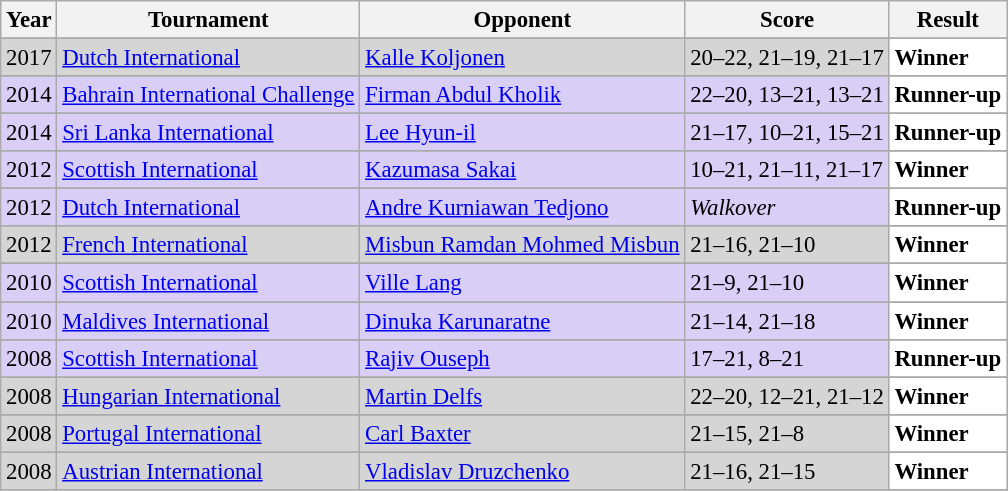<table class="sortable wikitable" style="font-size: 95%;">
<tr>
<th>Year</th>
<th>Tournament</th>
<th>Opponent</th>
<th>Score</th>
<th>Result</th>
</tr>
<tr>
</tr>
<tr style="background:#D5D5D5">
<td align="center">2017</td>
<td align="left"><a href='#'>Dutch International</a></td>
<td align="left"> <a href='#'>Kalle Koljonen</a></td>
<td align="left">20–22, 21–19, 21–17</td>
<td style="text-align:left; background:white"> <strong>Winner</strong></td>
</tr>
<tr>
</tr>
<tr style="background:#D8CEF6">
<td align="center">2014</td>
<td align="left"><a href='#'>Bahrain International Challenge</a></td>
<td align="left"> <a href='#'>Firman Abdul Kholik</a></td>
<td align="left">22–20, 13–21, 13–21</td>
<td style="text-align:left; background:white"> <strong>Runner-up</strong></td>
</tr>
<tr>
</tr>
<tr style="background:#D8CEF6">
<td align="center">2014</td>
<td align="left"><a href='#'>Sri Lanka International</a></td>
<td align="left"> <a href='#'>Lee Hyun-il</a></td>
<td align="left">21–17, 10–21, 15–21</td>
<td style="text-align:left; background:white"> <strong>Runner-up</strong></td>
</tr>
<tr>
</tr>
<tr style="background:#D8CEF6">
<td align="center">2012</td>
<td align="left"><a href='#'>Scottish International</a></td>
<td align="left"> <a href='#'>Kazumasa Sakai</a></td>
<td align="left">10–21, 21–11, 21–17</td>
<td style="text-align:left; background:white"> <strong>Winner</strong></td>
</tr>
<tr>
</tr>
<tr style="background:#D8CEF6">
<td align="center">2012</td>
<td align="left"><a href='#'>Dutch International</a></td>
<td align="left"> <a href='#'>Andre Kurniawan Tedjono</a></td>
<td align="left"><em>Walkover</em></td>
<td style="text-align:left; background:white"> <strong>Runner-up</strong></td>
</tr>
<tr>
</tr>
<tr style="background:#D5D5D5">
<td align="center">2012</td>
<td align="left"><a href='#'>French International</a></td>
<td align="left"> <a href='#'>Misbun Ramdan Mohmed Misbun</a></td>
<td align="left">21–16, 21–10</td>
<td style="text-align:left; background:white"> <strong>Winner</strong></td>
</tr>
<tr>
</tr>
<tr style="background:#D8CEF6">
<td align="center">2010</td>
<td align="left"><a href='#'>Scottish International</a></td>
<td align="left"> <a href='#'>Ville Lang</a></td>
<td align="left">21–9, 21–10</td>
<td style="text-align:left; background:white"> <strong>Winner</strong></td>
</tr>
<tr>
</tr>
<tr style="background:#D8CEF6">
<td align="center">2010</td>
<td align="left"><a href='#'>Maldives International</a></td>
<td align="left"> <a href='#'>Dinuka Karunaratne</a></td>
<td align="left">21–14, 21–18</td>
<td style="text-align:left; background:white"> <strong>Winner</strong></td>
</tr>
<tr>
</tr>
<tr style="background:#D8CEF6">
<td align="center">2008</td>
<td align="left"><a href='#'>Scottish International</a></td>
<td align="left"> <a href='#'>Rajiv Ouseph</a></td>
<td align="left">17–21, 8–21</td>
<td style="text-align:left; background:white"> <strong>Runner-up</strong></td>
</tr>
<tr>
</tr>
<tr style="background:#D5D5D5">
<td align="center">2008</td>
<td align="left"><a href='#'>Hungarian International</a></td>
<td align="left"> <a href='#'>Martin Delfs</a></td>
<td align="left">22–20, 12–21, 21–12</td>
<td style="text-align:left; background:white"> <strong>Winner</strong></td>
</tr>
<tr>
</tr>
<tr style="background:#D5D5D5">
<td align="center">2008</td>
<td align="left"><a href='#'>Portugal International</a></td>
<td align="left"> <a href='#'>Carl Baxter</a></td>
<td align="left">21–15, 21–8</td>
<td style="text-align:left; background:white"> <strong>Winner</strong></td>
</tr>
<tr>
</tr>
<tr style="background:#D5D5D5">
<td align="center">2008</td>
<td align="left"><a href='#'>Austrian International</a></td>
<td align="left"> <a href='#'>Vladislav Druzchenko</a></td>
<td align="left">21–16, 21–15</td>
<td style="text-align:left; background:white"> <strong>Winner</strong></td>
</tr>
<tr>
</tr>
</table>
